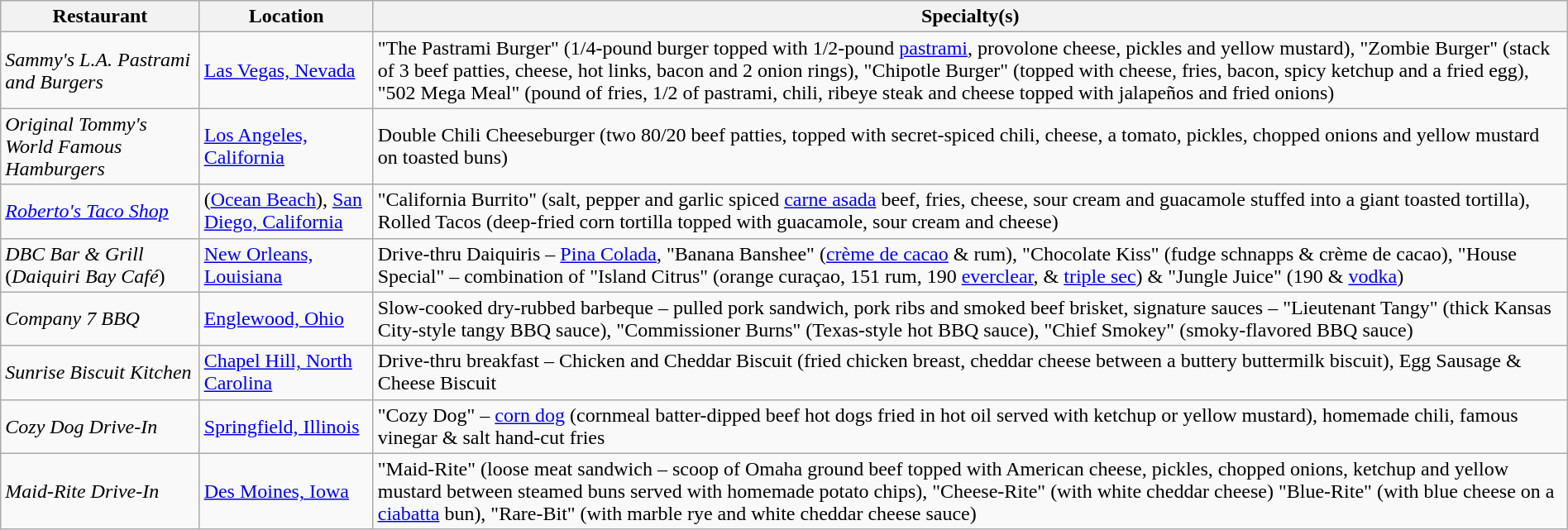<table class="wikitable" style="width:100%;">
<tr>
<th>Restaurant</th>
<th>Location</th>
<th>Specialty(s)</th>
</tr>
<tr>
<td><em>Sammy's L.A. Pastrami and Burgers</em></td>
<td><a href='#'>Las Vegas, Nevada</a></td>
<td>"The Pastrami Burger" (1/4-pound burger topped with 1/2-pound <a href='#'>pastrami</a>, provolone cheese, pickles and yellow mustard), "Zombie Burger" (stack of 3 beef patties, cheese, hot links, bacon and 2 onion rings), "Chipotle Burger" (topped with cheese, fries, bacon, spicy ketchup and a fried egg), "502 Mega Meal" (pound of fries, 1/2 of pastrami, chili, ribeye steak and cheese topped with jalapeños and fried onions)</td>
</tr>
<tr>
<td><em>Original Tommy's World Famous Hamburgers</em></td>
<td><a href='#'>Los Angeles, California</a></td>
<td>Double Chili Cheeseburger (two 80/20 beef patties, topped with secret-spiced chili, cheese, a tomato, pickles, chopped onions and yellow mustard on toasted buns)</td>
</tr>
<tr>
<td><em><a href='#'>Roberto's Taco Shop</a></em></td>
<td>(<a href='#'>Ocean Beach</a>), <a href='#'>San Diego, California</a></td>
<td>"California Burrito" (salt, pepper and garlic spiced <a href='#'>carne asada</a> beef, fries, cheese, sour cream and guacamole stuffed into a giant toasted tortilla), Rolled Tacos (deep-fried corn tortilla topped with guacamole, sour cream and cheese)</td>
</tr>
<tr>
<td><em>DBC Bar & Grill</em> (<em>Daiquiri Bay Café</em>)</td>
<td><a href='#'>New Orleans, Louisiana</a></td>
<td>Drive-thru Daiquiris – <a href='#'>Pina Colada</a>, "Banana Banshee" (<a href='#'>crème de cacao</a> & rum), "Chocolate Kiss" (fudge schnapps & crème de cacao), "House Special" – combination of "Island Citrus" (orange curaçao, 151 rum, 190 <a href='#'>everclear</a>, & <a href='#'>triple sec</a>) & "Jungle Juice" (190 & <a href='#'>vodka</a>)</td>
</tr>
<tr>
<td><em>Company 7 BBQ</em></td>
<td><a href='#'>Englewood, Ohio</a></td>
<td>Slow-cooked dry-rubbed barbeque – pulled pork sandwich, pork ribs and smoked beef brisket, signature sauces – "Lieutenant Tangy" (thick Kansas City-style tangy BBQ sauce), "Commissioner Burns" (Texas-style hot BBQ sauce), "Chief Smokey" (smoky-flavored BBQ sauce)</td>
</tr>
<tr>
<td><em>Sunrise Biscuit Kitchen</em></td>
<td><a href='#'>Chapel Hill, North Carolina</a></td>
<td>Drive-thru breakfast – Chicken and Cheddar Biscuit (fried chicken breast, cheddar cheese between a buttery buttermilk biscuit), Egg Sausage & Cheese Biscuit</td>
</tr>
<tr>
<td><em>Cozy Dog Drive-In</em></td>
<td><a href='#'>Springfield, Illinois</a></td>
<td>"Cozy Dog" – <a href='#'>corn dog</a> (cornmeal batter-dipped beef hot dogs fried in hot oil served with ketchup or yellow mustard), homemade chili, famous vinegar & salt hand-cut fries</td>
</tr>
<tr>
<td><em>Maid-Rite Drive-In</em></td>
<td><a href='#'>Des Moines, Iowa</a></td>
<td>"Maid-Rite" (loose meat sandwich – scoop of Omaha ground beef topped with American cheese, pickles, chopped onions, ketchup and yellow mustard between steamed buns served with homemade potato chips), "Cheese-Rite" (with white cheddar cheese) "Blue-Rite" (with blue cheese on a <a href='#'>ciabatta</a> bun), "Rare-Bit" (with marble rye and white cheddar cheese sauce)</td>
</tr>
</table>
